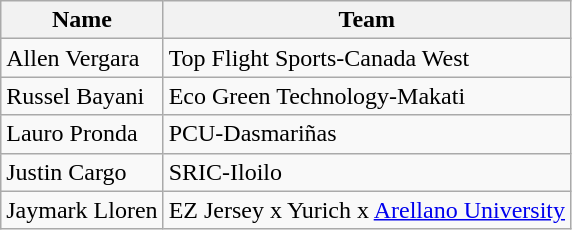<table class="wikitable">
<tr>
<th>Name</th>
<th>Team</th>
</tr>
<tr>
<td>Allen Vergara</td>
<td>Top Flight Sports-Canada West</td>
</tr>
<tr>
<td>Russel Bayani</td>
<td>Eco Green Technology-Makati</td>
</tr>
<tr>
<td>Lauro Pronda</td>
<td>PCU-Dasmariñas</td>
</tr>
<tr>
<td>Justin Cargo</td>
<td>SRIC-Iloilo</td>
</tr>
<tr>
<td>Jaymark Lloren</td>
<td>EZ Jersey x Yurich x <a href='#'>Arellano University</a></td>
</tr>
</table>
